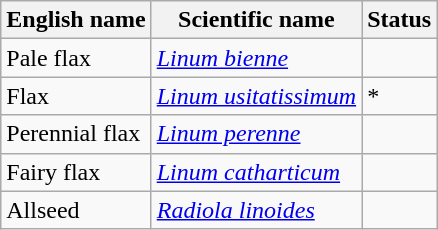<table class="wikitable" |>
<tr>
<th>English name</th>
<th>Scientific name</th>
<th>Status</th>
</tr>
<tr>
<td>Pale flax</td>
<td><em><a href='#'>Linum bienne</a></em></td>
<td></td>
</tr>
<tr>
<td>Flax</td>
<td><em><a href='#'>Linum usitatissimum</a></em></td>
<td>*</td>
</tr>
<tr>
<td>Perennial flax</td>
<td><em><a href='#'>Linum perenne</a></em></td>
<td></td>
</tr>
<tr>
<td>Fairy flax</td>
<td><em><a href='#'>Linum catharticum</a></em></td>
<td></td>
</tr>
<tr>
<td>Allseed</td>
<td><em><a href='#'>Radiola linoides</a></em></td>
<td></td>
</tr>
</table>
